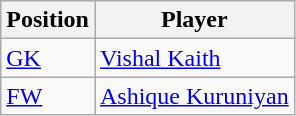<table class="wikitable sortable">
<tr>
<th>Position</th>
<th>Player</th>
</tr>
<tr>
<td><a href='#'>GK</a></td>
<td> <a href='#'>Vishal Kaith</a></td>
</tr>
<tr>
<td><a href='#'>FW</a></td>
<td> <a href='#'>Ashique Kuruniyan</a></td>
</tr>
</table>
